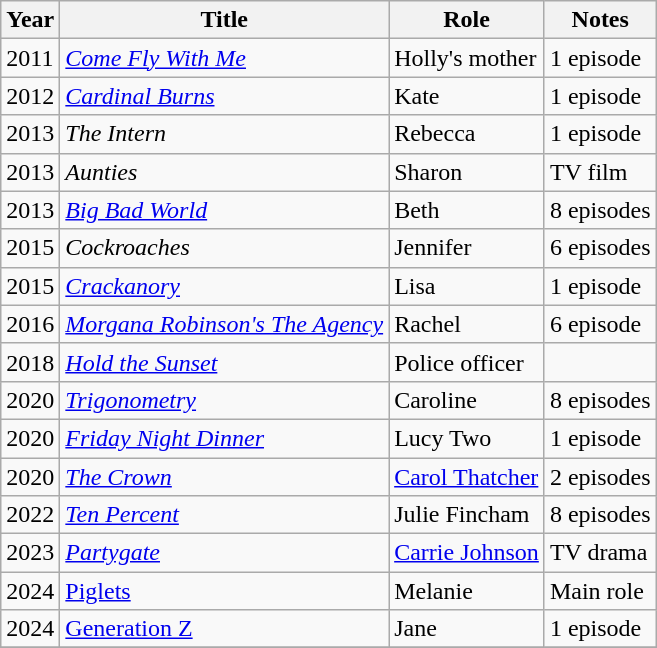<table class="wikitable sortable">
<tr>
<th>Year</th>
<th>Title</th>
<th>Role</th>
<th class="unsortable">Notes</th>
</tr>
<tr>
<td>2011</td>
<td><em><a href='#'>Come Fly With Me</a></em></td>
<td>Holly's mother</td>
<td>1 episode</td>
</tr>
<tr>
<td>2012</td>
<td><em><a href='#'>Cardinal Burns</a></em></td>
<td>Kate</td>
<td>1 episode</td>
</tr>
<tr>
<td>2013</td>
<td><em>The Intern</em></td>
<td>Rebecca</td>
<td>1 episode</td>
</tr>
<tr>
<td>2013</td>
<td><em>Aunties</em></td>
<td>Sharon</td>
<td>TV film</td>
</tr>
<tr>
<td>2013</td>
<td><em><a href='#'>Big Bad World</a></em></td>
<td>Beth</td>
<td>8 episodes</td>
</tr>
<tr>
<td>2015</td>
<td><em>Cockroaches</em></td>
<td>Jennifer</td>
<td>6 episodes</td>
</tr>
<tr>
<td>2015</td>
<td><em><a href='#'>Crackanory</a></em></td>
<td>Lisa</td>
<td>1 episode</td>
</tr>
<tr>
<td>2016</td>
<td><em><a href='#'>Morgana Robinson's The Agency</a></em></td>
<td>Rachel</td>
<td>6 episode</td>
</tr>
<tr>
<td>2018</td>
<td><em><a href='#'>Hold the Sunset</a></em></td>
<td>Police officer</td>
<td></td>
</tr>
<tr>
<td>2020</td>
<td><em><a href='#'>Trigonometry</a></em></td>
<td>Caroline</td>
<td>8 episodes</td>
</tr>
<tr>
<td>2020</td>
<td><em><a href='#'>Friday Night Dinner</a></em></td>
<td>Lucy Two</td>
<td>1 episode</td>
</tr>
<tr>
<td>2020</td>
<td><em><a href='#'>The Crown</a></em></td>
<td><a href='#'>Carol Thatcher</a></td>
<td>2 episodes</td>
</tr>
<tr>
<td>2022</td>
<td><em><a href='#'>Ten Percent</a></em></td>
<td>Julie Fincham</td>
<td>8 episodes</td>
</tr>
<tr>
<td>2023</td>
<td><em><a href='#'>Partygate</a></td>
<td><a href='#'>Carrie Johnson</a></td>
<td>TV drama</td>
</tr>
<tr>
<td>2024</td>
<td></em><a href='#'>Piglets</a><em></td>
<td>Melanie</td>
<td>Main role</td>
</tr>
<tr>
<td>2024</td>
<td></em><a href='#'>Generation Z</a><em></td>
<td>Jane</td>
<td>1 episode</td>
</tr>
<tr>
</tr>
</table>
